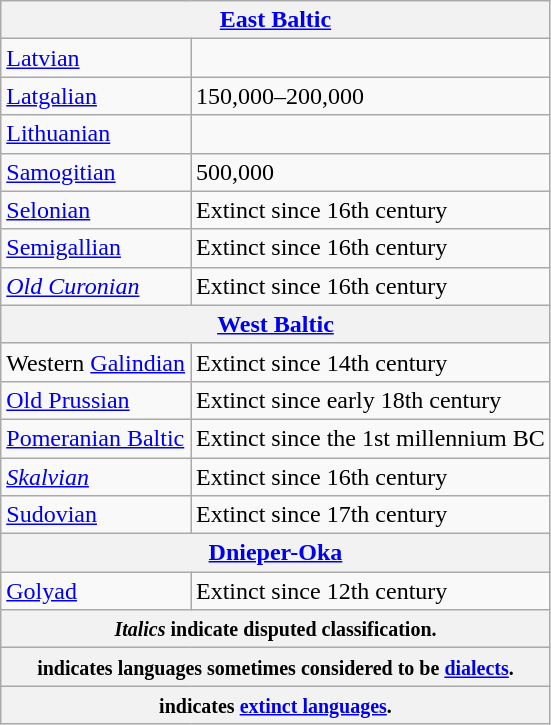<table class="wikitable">
<tr>
<th colspan="2"><a href='#'>East Baltic</a></th>
</tr>
<tr>
<td><a href='#'>Latvian</a></td>
<td></td>
</tr>
<tr>
<td><a href='#'>Latgalian</a></td>
<td>150,000–200,000</td>
</tr>
<tr>
<td><a href='#'>Lithuanian</a></td>
<td></td>
</tr>
<tr>
<td><a href='#'>Samogitian</a></td>
<td>500,000</td>
</tr>
<tr>
<td><a href='#'>Selonian</a></td>
<td>Extinct since 16th century</td>
</tr>
<tr>
<td><a href='#'>Semigallian</a></td>
<td>Extinct since 16th century</td>
</tr>
<tr>
<td><em><a href='#'>Old Curonian</a></em></td>
<td>Extinct since 16th century</td>
</tr>
<tr>
<th colspan="2"><a href='#'>West Baltic</a></th>
</tr>
<tr>
<td>Western <a href='#'>Galindian</a></td>
<td>Extinct since 14th century</td>
</tr>
<tr>
<td><a href='#'>Old Prussian</a></td>
<td>Extinct since early 18th century</td>
</tr>
<tr>
<td><a href='#'>Pomeranian Baltic</a></td>
<td>Extinct since the 1st millennium BC</td>
</tr>
<tr>
<td><em><a href='#'>Skalvian</a></em></td>
<td>Extinct since 16th century</td>
</tr>
<tr>
<td><a href='#'>Sudovian</a></td>
<td>Extinct since 17th century</td>
</tr>
<tr>
<th colspan="2"><a href='#'>Dnieper-Oka</a></th>
</tr>
<tr>
<td><a href='#'>Golyad</a></td>
<td>Extinct since 12th century</td>
</tr>
<tr>
<th colspan="2"><small><em>Italics</em> indicate disputed classification.</small></th>
</tr>
<tr>
<th colspan="2"><small> indicates languages sometimes considered to be <a href='#'>dialects</a>.</small></th>
</tr>
<tr>
<th colspan="2"><small> indicates <a href='#'>extinct languages</a>.</small></th>
</tr>
</table>
